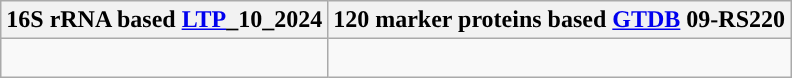<table class="wikitable">
<tr>
<th colspan=1>16S rRNA based <a href='#'>LTP</a>_10_2024</th>
<th colspan=1>120 marker proteins based <a href='#'>GTDB</a> 09-RS220</th>
</tr>
<tr>
<td style="vertical-align:top"><br></td>
<td><br></td>
</tr>
</table>
